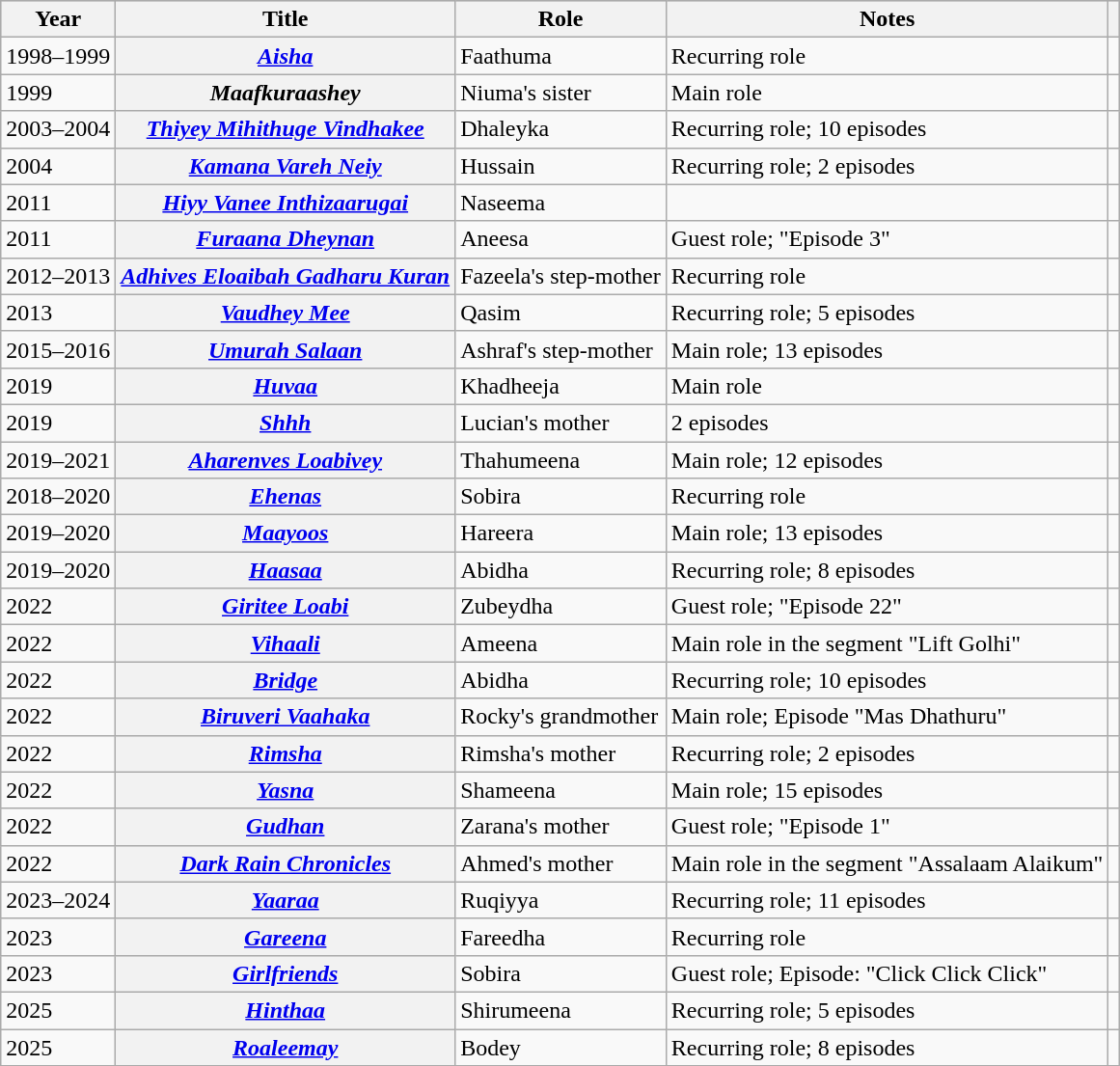<table class="wikitable sortable plainrowheaders">
<tr style="background:#ccc; text-align:center;">
<th scope="col">Year</th>
<th scope="col">Title</th>
<th scope="col">Role</th>
<th scope="col">Notes</th>
<th scope="col" class="unsortable"></th>
</tr>
<tr>
<td>1998–1999</td>
<th scope="row"><em><a href='#'>Aisha</a></em></th>
<td>Faathuma</td>
<td>Recurring role</td>
<td style="text-align: center;"></td>
</tr>
<tr>
<td>1999</td>
<th scope="row"><em>Maafkuraashey</em></th>
<td>Niuma's sister</td>
<td>Main role</td>
<td></td>
</tr>
<tr>
<td>2003–2004</td>
<th scope="row"><em><a href='#'>Thiyey Mihithuge Vindhakee</a></em></th>
<td>Dhaleyka</td>
<td>Recurring role; 10 episodes</td>
<td style="text-align: center;"></td>
</tr>
<tr>
<td>2004</td>
<th scope="row"><em><a href='#'>Kamana Vareh Neiy</a></em></th>
<td>Hussain</td>
<td>Recurring role; 2 episodes</td>
<td style="text-align: center;"></td>
</tr>
<tr>
<td>2011</td>
<th scope="row"><em><a href='#'>Hiyy Vanee Inthizaarugai</a></em></th>
<td>Naseema</td>
<td></td>
<td style="text-align: center;"></td>
</tr>
<tr>
<td>2011</td>
<th scope="row"><em><a href='#'>Furaana Dheynan</a></em></th>
<td>Aneesa</td>
<td>Guest role; "Episode 3"</td>
<td style="text-align: center;"></td>
</tr>
<tr>
<td>2012–2013</td>
<th scope="row"><em><a href='#'>Adhives Eloaibah Gadharu Kuran</a></em></th>
<td>Fazeela's step-mother</td>
<td>Recurring role</td>
<td style="text-align: center;"></td>
</tr>
<tr>
<td>2013</td>
<th scope="row"><em><a href='#'>Vaudhey Mee</a></em></th>
<td>Qasim</td>
<td>Recurring role; 5 episodes</td>
<td style="text-align: center;"></td>
</tr>
<tr>
<td>2015–2016</td>
<th scope="row"><em><a href='#'>Umurah Salaan</a></em></th>
<td>Ashraf's step-mother</td>
<td>Main role; 13 episodes</td>
<td style="text-align: center;"></td>
</tr>
<tr>
<td>2019</td>
<th scope="row"><em><a href='#'>Huvaa</a></em></th>
<td>Khadheeja</td>
<td>Main role</td>
<td style="text-align: center;"></td>
</tr>
<tr>
<td>2019</td>
<th scope="row"><em><a href='#'>Shhh</a></em></th>
<td>Lucian's mother</td>
<td>2 episodes</td>
<td style="text-align: center;"></td>
</tr>
<tr>
<td>2019–2021</td>
<th scope="row"><em><a href='#'>Aharenves Loabivey</a></em></th>
<td>Thahumeena</td>
<td>Main role; 12 episodes</td>
<td style="text-align: center;"></td>
</tr>
<tr>
<td>2018–2020</td>
<th scope="row"><em><a href='#'>Ehenas</a></em></th>
<td>Sobira</td>
<td>Recurring role</td>
<td style="text-align: center;"></td>
</tr>
<tr>
<td>2019–2020</td>
<th scope="row"><em><a href='#'>Maayoos</a></em></th>
<td>Hareera</td>
<td>Main role; 13 episodes</td>
<td style="text-align: center;"></td>
</tr>
<tr>
<td>2019–2020</td>
<th scope="row"><em><a href='#'>Haasaa</a></em></th>
<td>Abidha</td>
<td>Recurring role; 8 episodes</td>
<td style="text-align: center;"></td>
</tr>
<tr>
<td>2022</td>
<th scope="row"><em><a href='#'>Giritee Loabi</a></em></th>
<td>Zubeydha</td>
<td>Guest role; "Episode 22"</td>
<td style="text-align: center;"></td>
</tr>
<tr>
<td>2022</td>
<th scope="row"><em><a href='#'>Vihaali</a></em></th>
<td>Ameena</td>
<td>Main role in the segment "Lift Golhi"</td>
<td style="text-align: center;"></td>
</tr>
<tr>
<td>2022</td>
<th scope="row"><em><a href='#'>Bridge</a></em></th>
<td>Abidha</td>
<td>Recurring role; 10 episodes</td>
<td style="text-align: center;"></td>
</tr>
<tr>
<td>2022</td>
<th scope="row"><em><a href='#'>Biruveri Vaahaka</a></em></th>
<td>Rocky's grandmother</td>
<td>Main role; Episode "Mas Dhathuru"</td>
<td style="text-align: center;"></td>
</tr>
<tr>
<td>2022</td>
<th scope="row"><em><a href='#'>Rimsha</a></em></th>
<td>Rimsha's mother</td>
<td>Recurring role; 2 episodes</td>
<td style="text-align: center;"></td>
</tr>
<tr>
<td>2022</td>
<th scope="row"><em><a href='#'>Yasna</a></em></th>
<td>Shameena</td>
<td>Main role; 15 episodes</td>
<td style="text-align: center;"></td>
</tr>
<tr>
<td>2022</td>
<th scope="row"><em><a href='#'>Gudhan</a></em></th>
<td>Zarana's mother</td>
<td>Guest role; "Episode 1"</td>
<td style="text-align: center;"></td>
</tr>
<tr>
<td>2022</td>
<th scope="row"><em><a href='#'>Dark Rain Chronicles</a></em></th>
<td>Ahmed's mother</td>
<td>Main role in the segment "Assalaam Alaikum"</td>
<td style="text-align: center;"></td>
</tr>
<tr>
<td>2023–2024</td>
<th scope="row"><em><a href='#'>Yaaraa</a></em></th>
<td>Ruqiyya</td>
<td>Recurring role; 11 episodes</td>
<td style="text-align: center;"></td>
</tr>
<tr>
<td>2023</td>
<th scope="row"><em><a href='#'>Gareena</a></em></th>
<td>Fareedha</td>
<td>Recurring role</td>
<td style="text-align: center;"></td>
</tr>
<tr>
<td>2023</td>
<th scope="row"><em><a href='#'>Girlfriends</a></em></th>
<td>Sobira</td>
<td>Guest role; Episode: "Click Click Click"</td>
<td style="text-align: center;"></td>
</tr>
<tr>
<td>2025</td>
<th scope="row"><em><a href='#'>Hinthaa</a></em></th>
<td>Shirumeena</td>
<td>Recurring role; 5 episodes</td>
<td style="text-align: center;"></td>
</tr>
<tr>
<td>2025</td>
<th scope="row"><em><a href='#'>Roaleemay</a></em></th>
<td>Bodey</td>
<td>Recurring role; 8 episodes</td>
<td style="text-align: center;"></td>
</tr>
<tr>
</tr>
</table>
